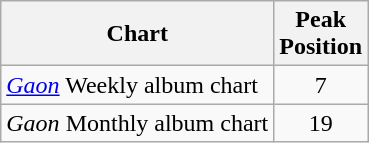<table class="wikitable sortable">
<tr>
<th>Chart</th>
<th>Peak<br>Position</th>
</tr>
<tr>
<td><em><a href='#'>Gaon</a></em> Weekly album chart</td>
<td align="center">7</td>
</tr>
<tr>
<td><em>Gaon</em> Monthly album chart</td>
<td align="center">19</td>
</tr>
</table>
